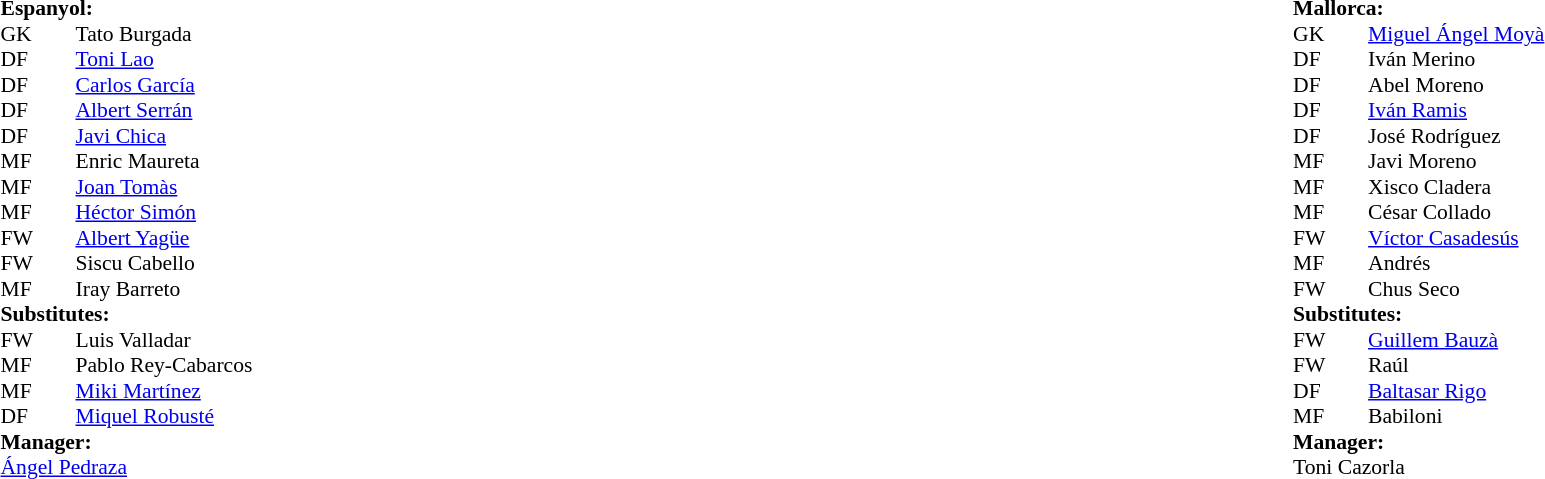<table width="100%">
<tr>
<td valign="top" width="50%"><br><table style="font-size: 90%" cellspacing="0" cellpadding="0">
<tr>
<td colspan="4"><strong>Espanyol:</strong></td>
</tr>
<tr>
<th width=25></th>
<th width=25></th>
</tr>
<tr>
<td>GK</td>
<td></td>
<td> Tato Burgada</td>
</tr>
<tr>
<td>DF</td>
<td></td>
<td> <a href='#'>Toni Lao</a></td>
</tr>
<tr>
<td>DF</td>
<td></td>
<td> <a href='#'>Carlos García</a></td>
</tr>
<tr>
<td>DF</td>
<td></td>
<td> <a href='#'>Albert Serrán</a> </td>
</tr>
<tr>
<td>DF</td>
<td></td>
<td> <a href='#'>Javi Chica</a></td>
</tr>
<tr>
<td>MF</td>
<td></td>
<td> Enric Maureta</td>
</tr>
<tr>
<td>MF</td>
<td></td>
<td> <a href='#'>Joan Tomàs</a>  </td>
</tr>
<tr>
<td>MF</td>
<td></td>
<td> <a href='#'>Héctor Simón</a></td>
</tr>
<tr>
<td>FW</td>
<td></td>
<td> <a href='#'>Albert Yagüe</a> </td>
</tr>
<tr>
<td>FW</td>
<td></td>
<td> Siscu Cabello</td>
</tr>
<tr>
<td>MF</td>
<td></td>
<td> Iray Barreto </td>
</tr>
<tr>
<td colspan=3><strong>Substitutes:</strong></td>
</tr>
<tr>
<td>FW</td>
<td></td>
<td> Luis Valladar </td>
</tr>
<tr>
<td>MF</td>
<td></td>
<td> Pablo Rey-Cabarcos </td>
</tr>
<tr>
<td>MF</td>
<td></td>
<td> <a href='#'>Miki Martínez</a> </td>
</tr>
<tr>
<td>DF</td>
<td></td>
<td> <a href='#'>Miquel Robusté</a> </td>
</tr>
<tr>
<td colspan=3><strong>Manager:</strong></td>
</tr>
<tr>
<td colspan=4> <a href='#'>Ángel Pedraza</a></td>
</tr>
</table>
</td>
<td valign="top"></td>
<td valign="top" width="50%"><br><table style="font-size: 90%" cellspacing="0" cellpadding="0" align=center>
<tr>
<td colspan="4"><strong>Mallorca:</strong></td>
</tr>
<tr>
<th width=25></th>
<th width=25></th>
</tr>
<tr>
<td>GK</td>
<td></td>
<td> <a href='#'>Miguel Ángel Moyà</a></td>
</tr>
<tr>
<td>DF</td>
<td></td>
<td> Iván Merino</td>
</tr>
<tr>
<td>DF</td>
<td></td>
<td> Abel Moreno</td>
</tr>
<tr>
<td>DF</td>
<td></td>
<td> <a href='#'>Iván Ramis</a> </td>
</tr>
<tr>
<td>DF</td>
<td></td>
<td> José Rodríguez</td>
</tr>
<tr>
<td>MF</td>
<td></td>
<td> Javi Moreno</td>
</tr>
<tr>
<td>MF</td>
<td></td>
<td> Xisco Cladera</td>
</tr>
<tr>
<td>MF</td>
<td></td>
<td> César Collado </td>
</tr>
<tr>
<td>FW</td>
<td></td>
<td> <a href='#'>Víctor Casadesús</a></td>
</tr>
<tr>
<td>MF</td>
<td></td>
<td> Andrés </td>
</tr>
<tr>
<td>FW</td>
<td></td>
<td> Chus Seco </td>
</tr>
<tr>
<td colspan=3><strong>Substitutes:</strong></td>
</tr>
<tr>
<td>FW</td>
<td></td>
<td> <a href='#'>Guillem Bauzà</a> </td>
</tr>
<tr>
<td>FW</td>
<td></td>
<td> Raúl </td>
</tr>
<tr>
<td>DF</td>
<td></td>
<td> <a href='#'>Baltasar Rigo</a> </td>
</tr>
<tr>
<td>MF</td>
<td></td>
<td> Babiloni </td>
</tr>
<tr>
<td colspan=3><strong>Manager:</strong></td>
</tr>
<tr>
<td colspan=4> Toni Cazorla</td>
</tr>
</table>
</td>
</tr>
</table>
